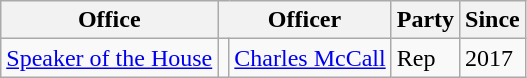<table class=wikitable>
<tr>
<th>Office</th>
<th colspan=2>Officer</th>
<th>Party</th>
<th>Since</th>
</tr>
<tr>
<td><a href='#'>Speaker of the House</a></td>
<td></td>
<td><a href='#'>Charles McCall</a></td>
<td>Rep</td>
<td>2017</td>
</tr>
</table>
